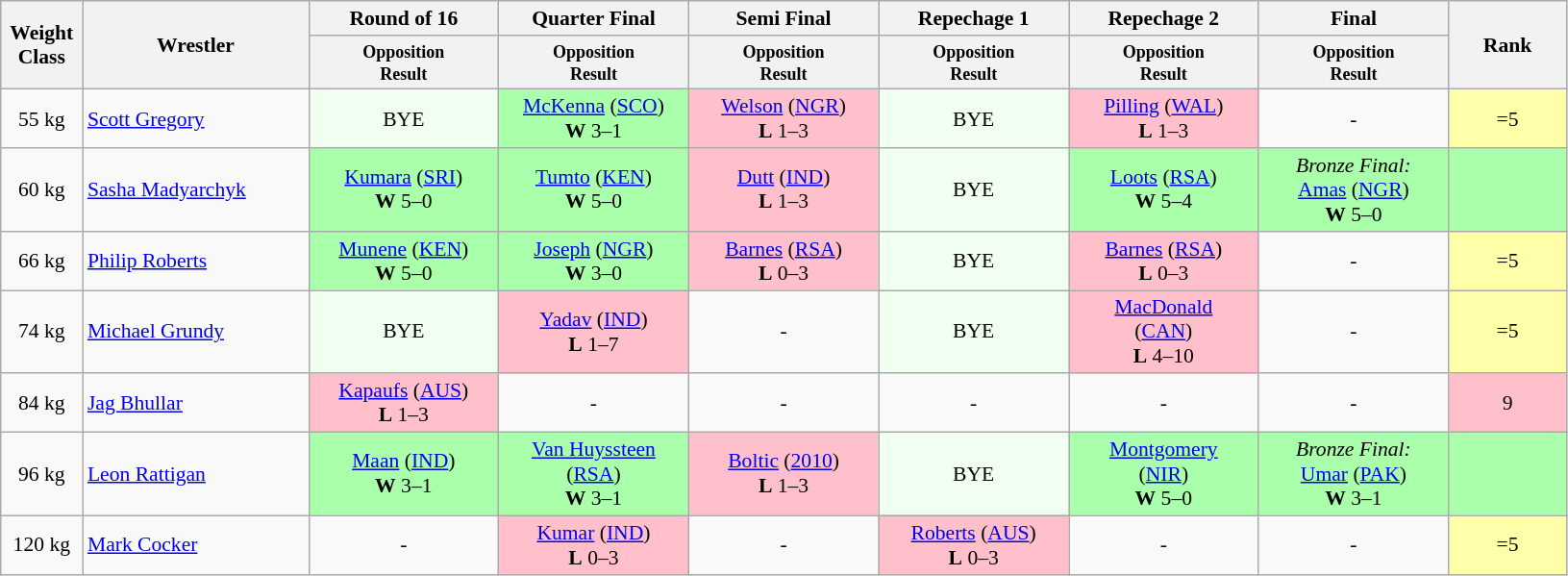<table class="wikitable" style="font-size:90%">
<tr>
<th rowspan="2" style="width:50px;">Weight<br>Class</th>
<th rowspan="2" style="width:150px;">Wrestler</th>
<th width=125>Round of 16</th>
<th width=125>Quarter Final</th>
<th width=125>Semi Final</th>
<th width=125>Repechage 1</th>
<th width=125>Repechage 2</th>
<th width=125>Final</th>
<th rowspan="2" style="width:75px;">Rank</th>
</tr>
<tr>
<th style="line-height:1em"><small>Opposition<br>Result</small></th>
<th style="line-height:1em"><small>Opposition<br>Result</small></th>
<th style="line-height:1em"><small>Opposition<br>Result</small></th>
<th style="line-height:1em"><small>Opposition<br>Result</small></th>
<th style="line-height:1em"><small>Opposition<br>Result</small></th>
<th style="line-height:1em"><small>Opposition<br>Result</small></th>
</tr>
<tr>
<td style="text-align:center;">55 kg</td>
<td><a href='#'>Scott Gregory</a></td>
<td style="text-align:center; background:honeydew;">BYE</td>
<td style="text-align:center; background:#afa;"> <a href='#'>McKenna</a> (<a href='#'>SCO</a>)<br><strong>W</strong> 3–1</td>
<td style="text-align:center; background:pink;"> <a href='#'>Welson</a> (<a href='#'>NGR</a>)<br><strong>L</strong> 1–3</td>
<td style="text-align:center; background:honeydew;">BYE</td>
<td style="text-align:center; background:pink;"> <a href='#'>Pilling</a> (<a href='#'>WAL</a>)<br><strong>L</strong> 1–3</td>
<td style="text-align:center;">-</td>
<td style="text-align:center; background:#ffa;">=5</td>
</tr>
<tr>
<td style="text-align:center;">60 kg</td>
<td><a href='#'>Sasha Madyarchyk</a></td>
<td style="text-align:center; background:#afa;"> <a href='#'>Kumara</a> (<a href='#'>SRI</a>)<br><strong>W</strong> 5–0</td>
<td style="text-align:center; background:#afa;"> <a href='#'>Tumto</a> (<a href='#'>KEN</a>)<br><strong>W</strong> 5–0</td>
<td style="text-align:center; background:pink;"> <a href='#'>Dutt</a> (<a href='#'>IND</a>)<br><strong>L</strong> 1–3</td>
<td style="text-align:center; background:honeydew;">BYE</td>
<td style="text-align:center; background:#afa;"> <a href='#'>Loots</a> (<a href='#'>RSA</a>)<br><strong>W</strong> 5–4</td>
<td style="text-align:center; background:#afa;"><em>Bronze Final:</em><br> <a href='#'>Amas</a> (<a href='#'>NGR</a>)<br><strong>W</strong> 5–0</td>
<td style="text-align:center; background:#afa;"></td>
</tr>
<tr>
<td style="text-align:center;">66 kg</td>
<td><a href='#'>Philip Roberts</a></td>
<td style="text-align:center; background:#afa;"> <a href='#'>Munene</a> (<a href='#'>KEN</a>)<br><strong>W</strong> 5–0</td>
<td style="text-align:center; background:#afa;"> <a href='#'>Joseph</a> (<a href='#'>NGR</a>)<br><strong>W</strong> 3–0</td>
<td style="text-align:center; background:pink;"> <a href='#'>Barnes</a> (<a href='#'>RSA</a>)<br><strong>L</strong> 0–3</td>
<td style="text-align:center; background:honeydew;">BYE</td>
<td style="text-align:center; background:pink;"> <a href='#'>Barnes</a> (<a href='#'>RSA</a>)<br><strong>L</strong> 0–3</td>
<td style="text-align:center;">-</td>
<td style="text-align:center; background:#ffa;">=5</td>
</tr>
<tr>
<td style="text-align:center;">74 kg</td>
<td><a href='#'>Michael Grundy</a></td>
<td style="text-align:center; background:honeydew;">BYE</td>
<td style="text-align:center; background:pink;"> <a href='#'>Yadav</a> (<a href='#'>IND</a>)<br><strong>L</strong> 1–7</td>
<td style="text-align:center;">-</td>
<td style="text-align:center; background:honeydew;">BYE</td>
<td style="text-align:center; background:pink;"> <a href='#'>MacDonald</a><br>(<a href='#'>CAN</a>)<br><strong>L</strong> 4–10</td>
<td style="text-align:center;">-</td>
<td style="text-align:center; background:#ffa;">=5</td>
</tr>
<tr>
<td style="text-align:center;">84 kg</td>
<td><a href='#'>Jag Bhullar</a></td>
<td style="text-align:center; background:pink;"> <a href='#'>Kapaufs</a> (<a href='#'>AUS</a>)<br><strong>L</strong> 1–3</td>
<td style="text-align:center;">-</td>
<td style="text-align:center;">-</td>
<td style="text-align:center;">-</td>
<td style="text-align:center;">-</td>
<td style="text-align:center;">-</td>
<td style="text-align:center; background:pink;">9</td>
</tr>
<tr>
<td style="text-align:center;">96 kg</td>
<td><a href='#'>Leon Rattigan</a></td>
<td style="text-align:center; background:#afa;"> <a href='#'>Maan</a> (<a href='#'>IND</a>)<br><strong>W</strong> 3–1</td>
<td style="text-align:center; background:#afa;"> <a href='#'>Van Huyssteen</a><br>(<a href='#'>RSA</a>)<br><strong>W</strong> 3–1</td>
<td style="text-align:center; background:pink;"> <a href='#'>Boltic</a> (<a href='#'>2010</a>)<br><strong>L</strong> 1–3</td>
<td style="text-align:center; background:honeydew;">BYE</td>
<td style="text-align:center; background:#afa;"> <a href='#'>Montgomery</a><br>(<a href='#'>NIR</a>)<br><strong>W</strong> 5–0</td>
<td style="text-align:center; background:#afa;"><em>Bronze Final:</em><br> <a href='#'>Umar</a> (<a href='#'>PAK</a>)<br><strong>W</strong> 3–1</td>
<td style="text-align:center; background:#afa;"></td>
</tr>
<tr>
<td style="text-align:center;">120 kg</td>
<td><a href='#'>Mark Cocker</a></td>
<td style="text-align:center;">-</td>
<td style="text-align:center; background:pink;"> <a href='#'>Kumar</a> (<a href='#'>IND</a>)<br><strong>L</strong> 0–3</td>
<td style="text-align:center;">-</td>
<td style="text-align:center; background:pink;"> <a href='#'>Roberts</a> (<a href='#'>AUS</a>)<br><strong>L</strong> 0–3</td>
<td style="text-align:center;">-</td>
<td style="text-align:center;">-</td>
<td style="text-align:center; background:#ffa;">=5</td>
</tr>
</table>
